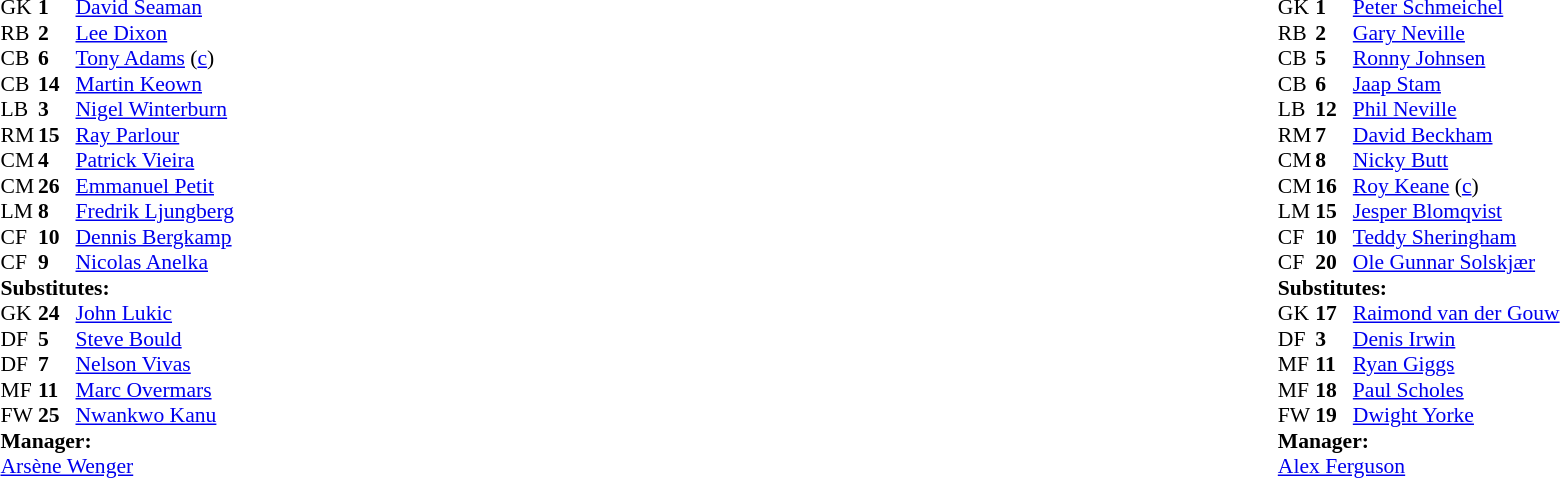<table width="100%">
<tr>
<td valign="top" width="50%"><br><table style="font-size: 90%" cellspacing="0" cellpadding="0">
<tr>
<th width="25"></th>
<th width="25"></th>
</tr>
<tr>
<td>GK</td>
<td><strong>1</strong></td>
<td> <a href='#'>David Seaman</a></td>
</tr>
<tr>
<td>RB</td>
<td><strong>2</strong></td>
<td> <a href='#'>Lee Dixon</a></td>
</tr>
<tr>
<td>CB</td>
<td><strong>6</strong></td>
<td> <a href='#'>Tony Adams</a> (<a href='#'>c</a>)</td>
</tr>
<tr>
<td>CB</td>
<td><strong>14</strong></td>
<td> <a href='#'>Martin Keown</a></td>
<td></td>
</tr>
<tr>
<td>LB</td>
<td><strong>3</strong></td>
<td> <a href='#'>Nigel Winterburn</a></td>
</tr>
<tr>
<td>RM</td>
<td><strong>15</strong></td>
<td> <a href='#'>Ray Parlour</a></td>
<td></td>
<td></td>
</tr>
<tr>
<td>CM</td>
<td><strong>4</strong></td>
<td> <a href='#'>Patrick Vieira</a></td>
</tr>
<tr>
<td>CM</td>
<td><strong>26</strong></td>
<td> <a href='#'>Emmanuel Petit</a></td>
<td></td>
<td></td>
</tr>
<tr>
<td>LM</td>
<td><strong>8</strong></td>
<td> <a href='#'>Fredrik Ljungberg</a></td>
<td></td>
<td></td>
</tr>
<tr>
<td>CF</td>
<td><strong>10</strong></td>
<td> <a href='#'>Dennis Bergkamp</a></td>
</tr>
<tr>
<td>CF</td>
<td><strong>9</strong></td>
<td> <a href='#'>Nicolas Anelka</a></td>
</tr>
<tr>
<td colspan=3><strong>Substitutes:</strong></td>
</tr>
<tr>
<td>GK</td>
<td><strong>24</strong></td>
<td> <a href='#'>John Lukic</a></td>
</tr>
<tr>
<td>DF</td>
<td><strong>5</strong></td>
<td> <a href='#'>Steve Bould</a></td>
<td></td>
<td></td>
</tr>
<tr>
<td>DF</td>
<td><strong>7</strong></td>
<td> <a href='#'>Nelson Vivas</a></td>
</tr>
<tr>
<td>MF</td>
<td><strong>11</strong></td>
<td> <a href='#'>Marc Overmars</a></td>
<td></td>
<td></td>
</tr>
<tr>
<td>FW</td>
<td><strong>25</strong></td>
<td> <a href='#'>Nwankwo Kanu</a></td>
<td></td>
<td></td>
</tr>
<tr>
<td colspan=3><strong>Manager:</strong></td>
</tr>
<tr>
<td colspan=4> <a href='#'>Arsène Wenger</a></td>
</tr>
</table>
</td>
<td valign="top"></td>
<td valign="top" width="50%"><br><table style="font-size: 90%" cellspacing="0" cellpadding="0" align=center>
<tr>
<th width="25"></th>
<th width="25"></th>
</tr>
<tr>
<td>GK</td>
<td><strong>1</strong></td>
<td> <a href='#'>Peter Schmeichel</a></td>
</tr>
<tr>
<td>RB</td>
<td><strong>2</strong></td>
<td> <a href='#'>Gary Neville</a></td>
</tr>
<tr>
<td>CB</td>
<td><strong>5</strong></td>
<td> <a href='#'>Ronny Johnsen</a></td>
</tr>
<tr>
<td>CB</td>
<td><strong>6</strong></td>
<td> <a href='#'>Jaap Stam</a></td>
<td></td>
</tr>
<tr>
<td>LB</td>
<td><strong>12</strong></td>
<td> <a href='#'>Phil Neville</a></td>
</tr>
<tr>
<td>RM</td>
<td><strong>7</strong></td>
<td> <a href='#'>David Beckham</a></td>
<td></td>
</tr>
<tr>
<td>CM</td>
<td><strong>8</strong></td>
<td> <a href='#'>Nicky Butt</a></td>
</tr>
<tr>
<td>CM</td>
<td><strong>16</strong></td>
<td> <a href='#'>Roy Keane</a> (<a href='#'>c</a>)</td>
<td></td>
</tr>
<tr>
<td>LM</td>
<td><strong>15</strong></td>
<td> <a href='#'>Jesper Blomqvist</a></td>
<td></td>
<td></td>
</tr>
<tr>
<td>CF</td>
<td><strong>10</strong></td>
<td> <a href='#'>Teddy Sheringham</a></td>
<td></td>
<td></td>
</tr>
<tr>
<td>CF</td>
<td><strong>20</strong></td>
<td> <a href='#'>Ole Gunnar Solskjær</a></td>
<td></td>
<td></td>
</tr>
<tr>
<td colspan=3><strong>Substitutes:</strong></td>
</tr>
<tr>
<td>GK</td>
<td><strong>17</strong></td>
<td> <a href='#'>Raimond van der Gouw</a></td>
</tr>
<tr>
<td>DF</td>
<td><strong>3</strong></td>
<td> <a href='#'>Denis Irwin</a></td>
</tr>
<tr>
<td>MF</td>
<td><strong>11</strong></td>
<td> <a href='#'>Ryan Giggs</a></td>
<td></td>
<td></td>
</tr>
<tr>
<td>MF</td>
<td><strong>18</strong></td>
<td> <a href='#'>Paul Scholes</a></td>
<td></td>
<td></td>
</tr>
<tr>
<td>FW</td>
<td><strong>19</strong></td>
<td> <a href='#'>Dwight Yorke</a></td>
<td></td>
<td></td>
</tr>
<tr>
<td colspan=3><strong>Manager:</strong></td>
</tr>
<tr>
<td colspan=4> <a href='#'>Alex Ferguson</a></td>
</tr>
</table>
</td>
</tr>
</table>
